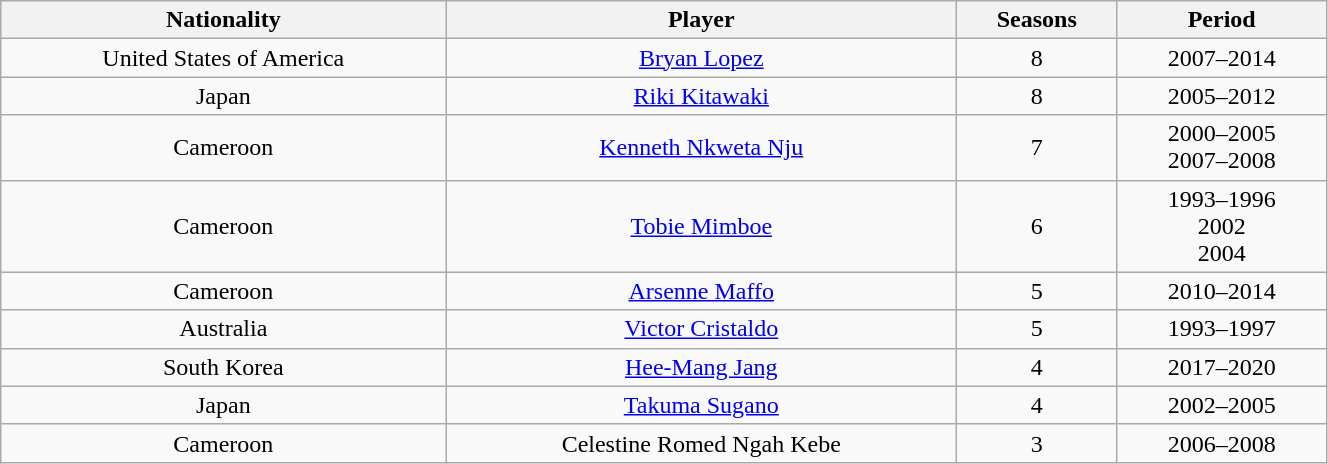<table class="wikitable sortable"  style="text-align:center; width:70%;">
<tr>
<th>Nationality</th>
<th>Player</th>
<th>Seasons</th>
<th>Period</th>
</tr>
<tr>
<td> United States of America</td>
<td><a href='#'>Bryan Lopez</a></td>
<td>8</td>
<td>2007–2014</td>
</tr>
<tr>
<td> Japan</td>
<td><a href='#'>Riki Kitawaki</a></td>
<td>8</td>
<td>2005–2012</td>
</tr>
<tr>
<td> Cameroon</td>
<td><a href='#'>Kenneth Nkweta Nju</a></td>
<td>7</td>
<td>2000–2005<br>2007–2008</td>
</tr>
<tr>
<td> Cameroon</td>
<td><a href='#'>Tobie Mimboe</a></td>
<td>6</td>
<td>1993–1996<br>2002<br>2004</td>
</tr>
<tr>
<td> Cameroon</td>
<td><a href='#'>Arsenne Maffo</a></td>
<td>5</td>
<td>2010–2014</td>
</tr>
<tr>
<td> Australia</td>
<td><a href='#'>Victor Cristaldo</a></td>
<td>5</td>
<td>1993–1997</td>
</tr>
<tr>
<td> South Korea</td>
<td><a href='#'>Hee-Mang Jang</a></td>
<td>4</td>
<td>2017–2020</td>
</tr>
<tr>
<td> Japan</td>
<td><a href='#'>Takuma Sugano</a></td>
<td>4</td>
<td>2002–2005</td>
</tr>
<tr>
<td> Cameroon</td>
<td>Celestine Romed Ngah Kebe</td>
<td>3</td>
<td>2006–2008</td>
</tr>
</table>
